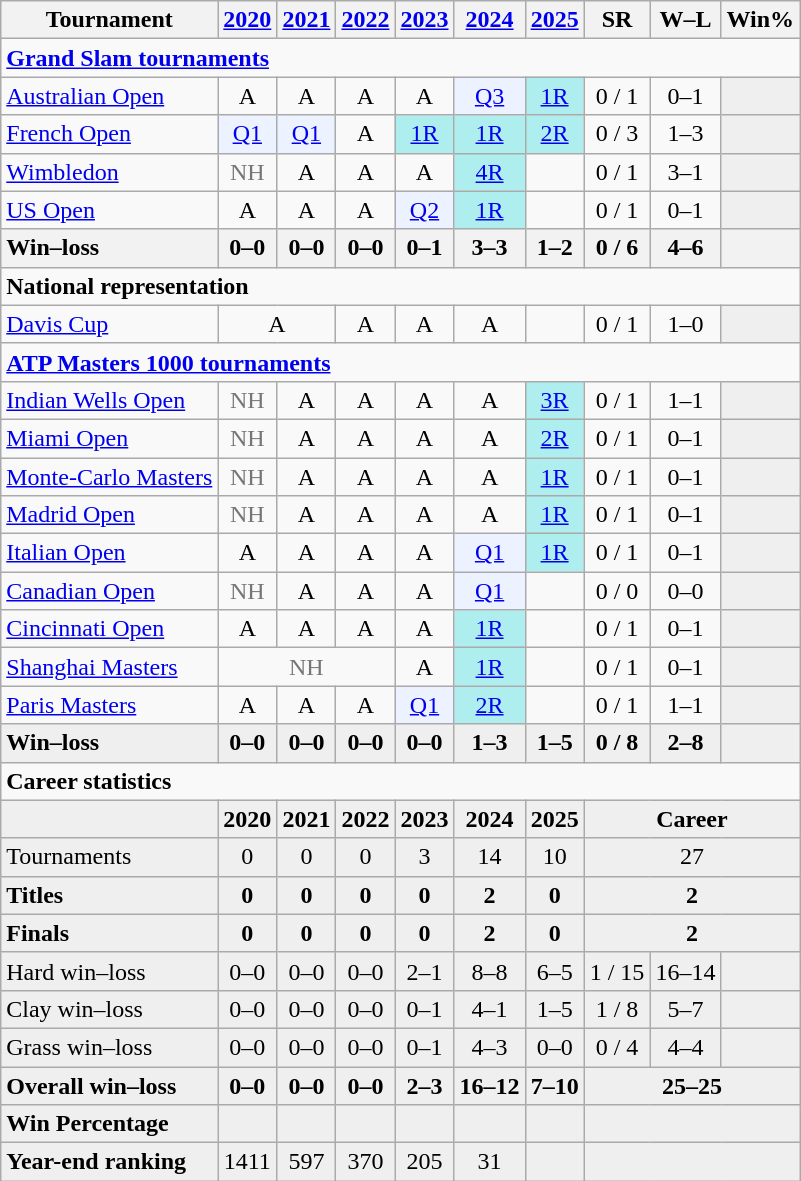<table class=wikitable style=text-align:center>
<tr>
<th>Tournament</th>
<th><a href='#'>2020</a></th>
<th><a href='#'>2021</a></th>
<th><a href='#'>2022</a></th>
<th><a href='#'>2023</a></th>
<th><a href='#'>2024</a></th>
<th><a href='#'>2025</a></th>
<th>SR</th>
<th>W–L</th>
<th>Win%</th>
</tr>
<tr>
<td colspan="10" style="text-align:left"><a href='#'><strong>Grand Slam tournaments</strong></a></td>
</tr>
<tr>
<td align=left><a href='#'>Australian Open</a></td>
<td>A</td>
<td>A</td>
<td>A</td>
<td>A</td>
<td style=background:#ecf2ff><a href='#'>Q3</a></td>
<td style=background:#afeeee><a href='#'>1R</a></td>
<td>0 / 1</td>
<td>0–1</td>
<td bgcolor=efefef></td>
</tr>
<tr>
<td align=left><a href='#'>French Open</a></td>
<td style=background:#ecf2ff><a href='#'>Q1</a></td>
<td style=background:#ecf2ff><a href='#'>Q1</a></td>
<td>A</td>
<td style=background:#afeeee><a href='#'>1R</a></td>
<td style=background:#afeeee><a href='#'>1R</a></td>
<td style=background:#afeeee><a href='#'>2R</a></td>
<td>0 / 3</td>
<td>1–3</td>
<td bgcolor=efefef></td>
</tr>
<tr>
<td align=left><a href='#'>Wimbledon</a></td>
<td style=color:#767676>NH</td>
<td>A</td>
<td>A</td>
<td>A</td>
<td style=background:#afeeee><a href='#'>4R</a></td>
<td></td>
<td>0 / 1</td>
<td>3–1</td>
<td bgcolor=efefef></td>
</tr>
<tr>
<td align=left><a href='#'>US Open</a></td>
<td>A</td>
<td>A</td>
<td>A</td>
<td style=background:#ecf2ff><a href='#'>Q2</a></td>
<td style=background:#afeeee><a href='#'>1R</a></td>
<td></td>
<td>0 / 1</td>
<td>0–1</td>
<td bgcolor=efefef></td>
</tr>
<tr>
<th style=text-align:left><strong>Win–loss</strong></th>
<th>0–0</th>
<th>0–0</th>
<th>0–0</th>
<th>0–1</th>
<th>3–3</th>
<th>1–2</th>
<th>0 / 6</th>
<th>4–6</th>
<th></th>
</tr>
<tr>
<td colspan=10 align="left"><strong>National representation</strong></td>
</tr>
<tr>
<td align=left><a href='#'>Davis Cup</a></td>
<td colspan=2>A</td>
<td>A</td>
<td>A</td>
<td>A</td>
<td></td>
<td>0 / 1</td>
<td>1–0</td>
<td bgcolor=efefef></td>
</tr>
<tr>
<td colspan=10 align="left"><strong><a href='#'>ATP Masters 1000 tournaments</a></strong></td>
</tr>
<tr>
<td align=left><a href='#'>Indian Wells Open</a></td>
<td style=color:#767676>NH</td>
<td>A</td>
<td>A</td>
<td>A</td>
<td>A</td>
<td style=background:#afeeee><a href='#'>3R</a></td>
<td>0 / 1</td>
<td>1–1</td>
<td bgcolor=efefef></td>
</tr>
<tr>
<td align=left><a href='#'>Miami Open</a></td>
<td style=color:#767676>NH</td>
<td>A</td>
<td>A</td>
<td>A</td>
<td>A</td>
<td style=background:#afeeee><a href='#'>2R</a></td>
<td>0 / 1</td>
<td>0–1</td>
<td bgcolor=efefef></td>
</tr>
<tr>
<td align=left><a href='#'>Monte-Carlo Masters</a></td>
<td style=color:#767676>NH</td>
<td>A</td>
<td>A</td>
<td>A</td>
<td>A</td>
<td style=background:#afeeee><a href='#'>1R</a></td>
<td>0 / 1</td>
<td>0–1</td>
<td bgcolor=efefef></td>
</tr>
<tr>
<td align=left><a href='#'>Madrid Open</a></td>
<td style=color:#767676>NH</td>
<td>A</td>
<td>A</td>
<td>A</td>
<td>A</td>
<td style=background:#afeeee><a href='#'>1R</a></td>
<td>0 / 1</td>
<td>0–1</td>
<td bgcolor=efefef></td>
</tr>
<tr>
<td align=left><a href='#'>Italian Open</a></td>
<td>A</td>
<td>A</td>
<td>A</td>
<td>A</td>
<td style=background:#ecf2ff><a href='#'>Q1</a></td>
<td style=background:#afeeee><a href='#'>1R</a></td>
<td>0 / 1</td>
<td>0–1</td>
<td bgcolor=efefef></td>
</tr>
<tr>
<td align=left><a href='#'>Canadian Open</a></td>
<td style=color:#767676>NH</td>
<td>A</td>
<td>A</td>
<td>A</td>
<td style=background:#ecf2ff><a href='#'>Q1</a></td>
<td></td>
<td>0 / 0</td>
<td>0–0</td>
<td bgcolor=efefef></td>
</tr>
<tr>
<td align=left><a href='#'>Cincinnati Open</a></td>
<td>A</td>
<td>A</td>
<td>A</td>
<td>A</td>
<td style=background:#afeeee><a href='#'>1R</a></td>
<td></td>
<td>0 / 1</td>
<td>0–1</td>
<td bgcolor=efefef></td>
</tr>
<tr>
<td align=left><a href='#'>Shanghai Masters</a></td>
<td colspan=3 style=color:#767676>NH</td>
<td>A</td>
<td style=background:#afeeee><a href='#'>1R</a></td>
<td></td>
<td>0 / 1</td>
<td>0–1</td>
<td bgcolor=efefef></td>
</tr>
<tr>
<td align=left><a href='#'>Paris Masters</a></td>
<td>A</td>
<td>A</td>
<td>A</td>
<td style=background:#ecf2ff><a href='#'>Q1</a></td>
<td style=background:#afeeee><a href='#'>2R</a></td>
<td></td>
<td>0 / 1</td>
<td>1–1</td>
<td bgcolor=efefef></td>
</tr>
<tr style=font-weight:bold;background:#efefef>
<td style=text-align:left>Win–loss</td>
<td>0–0</td>
<td>0–0</td>
<td>0–0</td>
<td>0–0</td>
<td>1–3</td>
<td>1–5</td>
<td>0 / 8</td>
<td>2–8</td>
<td bgcolor=efefef></td>
</tr>
<tr>
<td colspan=10 align="left"><strong>Career statistics</strong></td>
</tr>
<tr style=font-weight:bold;background:#efefef>
<td></td>
<td>2020</td>
<td>2021</td>
<td>2022</td>
<td>2023</td>
<td>2024</td>
<td>2025</td>
<td colspan=3>Career</td>
</tr>
<tr bgcolor=efefef>
<td align=left>Tournaments</td>
<td>0</td>
<td>0</td>
<td>0</td>
<td>3</td>
<td>14</td>
<td>10</td>
<td colspan=3>27</td>
</tr>
<tr style=font-weight:bold;background:#efefef>
<td style=text-align:left>Titles</td>
<td>0</td>
<td>0</td>
<td>0</td>
<td>0</td>
<td>2</td>
<td>0</td>
<td colspan=3>2</td>
</tr>
<tr style=font-weight:bold;background:#efefef>
<td style=text-align:left>Finals</td>
<td>0</td>
<td>0</td>
<td>0</td>
<td>0</td>
<td>2</td>
<td>0</td>
<td colspan=3>2</td>
</tr>
<tr style=background:#efefef>
<td style=text-align:left>Hard win–loss</td>
<td>0–0</td>
<td>0–0</td>
<td>0–0</td>
<td>2–1</td>
<td>8–8</td>
<td>6–5</td>
<td>1 / 15</td>
<td>16–14</td>
<td></td>
</tr>
<tr style=background:#efefef>
<td style=text-align:left>Clay win–loss</td>
<td>0–0</td>
<td>0–0</td>
<td>0–0</td>
<td>0–1</td>
<td>4–1</td>
<td>1–5</td>
<td>1 / 8</td>
<td>5–7</td>
<td></td>
</tr>
<tr style=background:#efefef>
<td style=text-align:left>Grass win–loss</td>
<td>0–0</td>
<td>0–0</td>
<td>0–0</td>
<td>0–1</td>
<td>4–3</td>
<td>0–0</td>
<td>0 / 4</td>
<td>4–4</td>
<td></td>
</tr>
<tr style=font-weight:bold;background:#efefef>
<td style=text-align:left>Overall win–loss</td>
<td>0–0</td>
<td>0–0</td>
<td>0–0</td>
<td>2–3</td>
<td>16–12</td>
<td>7–10</td>
<td colspan=3>25–25</td>
</tr>
<tr style=font-weight:bold;background:#efefef>
<td style=text-align:left>Win Percentage</td>
<td></td>
<td></td>
<td></td>
<td></td>
<td></td>
<td></td>
<td colspan=3></td>
</tr>
<tr bgcolor=efefef>
<td align=left><strong>Year-end ranking</strong></td>
<td>1411</td>
<td>597</td>
<td>370</td>
<td>205</td>
<td>31</td>
<td></td>
<td colspan=3></td>
</tr>
</table>
